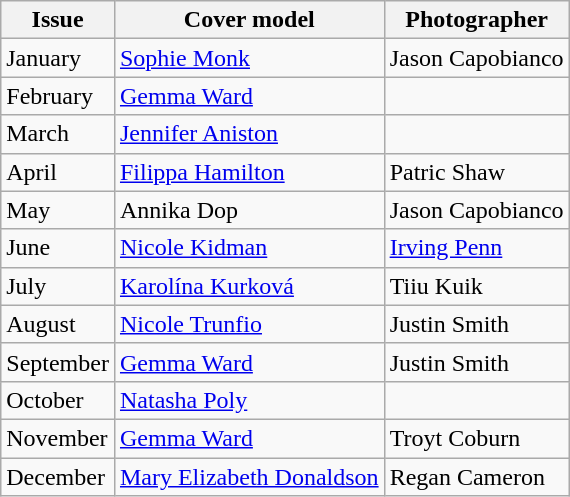<table class="wikitable">
<tr>
<th>Issue</th>
<th>Cover model</th>
<th>Photographer</th>
</tr>
<tr>
<td>January</td>
<td><a href='#'>Sophie Monk</a></td>
<td>Jason Capobianco</td>
</tr>
<tr>
<td>February</td>
<td><a href='#'>Gemma Ward</a></td>
<td></td>
</tr>
<tr>
<td>March</td>
<td><a href='#'>Jennifer Aniston</a></td>
<td></td>
</tr>
<tr>
<td>April</td>
<td><a href='#'>Filippa Hamilton</a></td>
<td>Patric Shaw</td>
</tr>
<tr>
<td>May</td>
<td>Annika Dop</td>
<td>Jason Capobianco</td>
</tr>
<tr>
<td>June</td>
<td><a href='#'>Nicole Kidman</a></td>
<td><a href='#'>Irving Penn</a></td>
</tr>
<tr>
<td>July</td>
<td><a href='#'>Karolína Kurková</a></td>
<td>Tiiu Kuik</td>
</tr>
<tr>
<td>August</td>
<td><a href='#'>Nicole Trunfio</a></td>
<td>Justin Smith</td>
</tr>
<tr>
<td>September</td>
<td><a href='#'>Gemma Ward</a></td>
<td>Justin Smith</td>
</tr>
<tr>
<td>October</td>
<td><a href='#'>Natasha Poly</a></td>
<td></td>
</tr>
<tr>
<td>November</td>
<td><a href='#'>Gemma Ward</a></td>
<td>Troyt Coburn</td>
</tr>
<tr>
<td>December</td>
<td><a href='#'>Mary Elizabeth Donaldson</a></td>
<td>Regan Cameron</td>
</tr>
</table>
